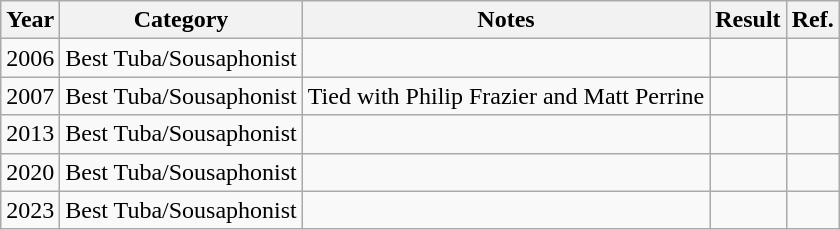<table class="wikitable">
<tr>
<th>Year</th>
<th>Category</th>
<th>Notes</th>
<th>Result</th>
<th>Ref.</th>
</tr>
<tr>
<td>2006</td>
<td>Best Tuba/Sousaphonist</td>
<td></td>
<td></td>
<td></td>
</tr>
<tr>
<td>2007</td>
<td>Best Tuba/Sousaphonist</td>
<td>Tied with Philip Frazier and Matt Perrine</td>
<td></td>
<td></td>
</tr>
<tr>
<td>2013</td>
<td>Best Tuba/Sousaphonist</td>
<td></td>
<td></td>
<td></td>
</tr>
<tr>
<td>2020</td>
<td>Best Tuba/Sousaphonist</td>
<td></td>
<td></td>
<td></td>
</tr>
<tr>
<td>2023</td>
<td>Best Tuba/Sousaphonist</td>
<td></td>
<td></td>
<td></td>
</tr>
</table>
